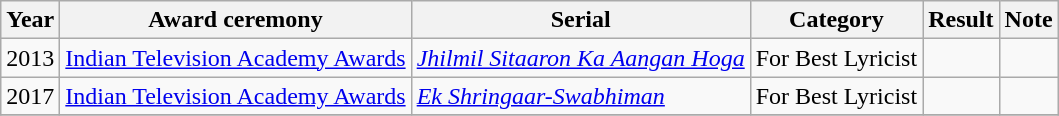<table class="wikitable">
<tr>
<th>Year</th>
<th>Award ceremony</th>
<th>Serial</th>
<th>Category</th>
<th>Result</th>
<th>Note</th>
</tr>
<tr>
<td>2013</td>
<td><a href='#'>Indian Television Academy Awards</a></td>
<td><em><a href='#'>Jhilmil Sitaaron Ka Aangan Hoga</a></em></td>
<td>For Best Lyricist</td>
<td></td>
<td></td>
</tr>
<tr>
<td>2017</td>
<td><a href='#'>Indian Television Academy Awards</a></td>
<td><em><a href='#'>Ek Shringaar-Swabhiman</a></em></td>
<td>For Best Lyricist</td>
<td></td>
<td></td>
</tr>
<tr>
</tr>
</table>
